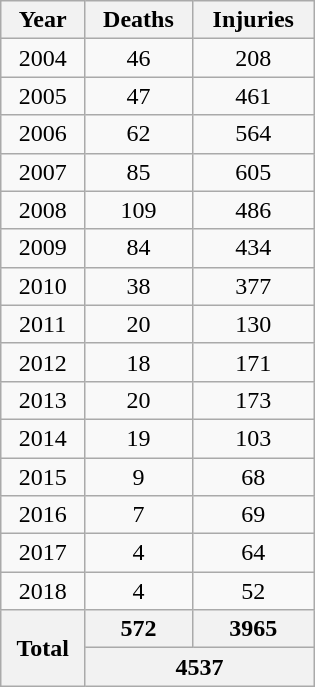<table class="wikitable"  style="float:right; text-align:center; width:210px;">
<tr>
<th>Year</th>
<th>Deaths</th>
<th>Injuries</th>
</tr>
<tr>
<td>2004</td>
<td>46</td>
<td>208</td>
</tr>
<tr>
<td>2005</td>
<td>47</td>
<td>461</td>
</tr>
<tr>
<td>2006</td>
<td>62</td>
<td>564</td>
</tr>
<tr>
<td>2007</td>
<td>85</td>
<td>605</td>
</tr>
<tr>
<td>2008</td>
<td>109</td>
<td>486</td>
</tr>
<tr>
<td>2009</td>
<td>84</td>
<td>434</td>
</tr>
<tr>
<td>2010</td>
<td>38</td>
<td>377</td>
</tr>
<tr>
<td>2011</td>
<td>20</td>
<td>130</td>
</tr>
<tr>
<td>2012</td>
<td>18</td>
<td>171</td>
</tr>
<tr>
<td>2013</td>
<td>20</td>
<td>173</td>
</tr>
<tr>
<td>2014</td>
<td>19</td>
<td>103</td>
</tr>
<tr>
<td>2015</td>
<td>9</td>
<td>68</td>
</tr>
<tr>
<td>2016</td>
<td>7</td>
<td>69</td>
</tr>
<tr>
<td>2017</td>
<td>4</td>
<td>64</td>
</tr>
<tr>
<td>2018</td>
<td>4</td>
<td>52</td>
</tr>
<tr>
<th rowspan="2">Total</th>
<th>572</th>
<th>3965</th>
</tr>
<tr>
<th colspan="2">4537</th>
</tr>
</table>
